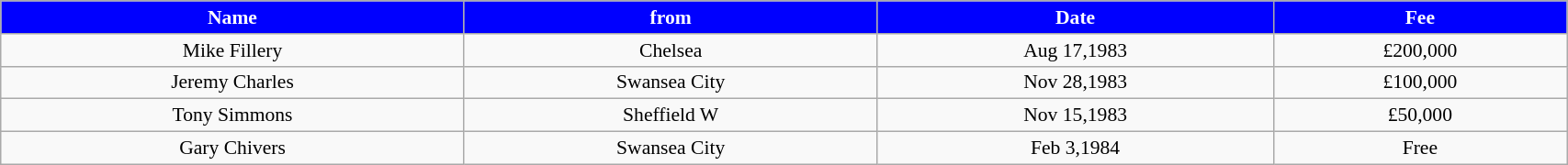<table class="wikitable" style="text-align:center; font-size:90%; width:90%;">
<tr>
<th style="background:#0000FF; color:#FFFFFF; text-align:center;"><strong>Name</strong></th>
<th style="background:#0000FF; color:#FFFFFF; text-align:center;">from</th>
<th style="background:#0000FF; color:#FFFFFF; text-align:center;">Date</th>
<th style="background:#0000FF; color:#FFFFFF; text-align:center;">Fee</th>
</tr>
<tr>
<td>Mike Fillery</td>
<td>Chelsea</td>
<td>Aug 17,1983</td>
<td>£200,000</td>
</tr>
<tr>
<td>Jeremy Charles</td>
<td>Swansea City</td>
<td>Nov 28,1983</td>
<td>£100,000</td>
</tr>
<tr>
<td>Tony Simmons</td>
<td>Sheffield W</td>
<td>Nov 15,1983</td>
<td>£50,000</td>
</tr>
<tr>
<td>Gary Chivers</td>
<td>Swansea City</td>
<td>Feb 3,1984</td>
<td>Free</td>
</tr>
</table>
